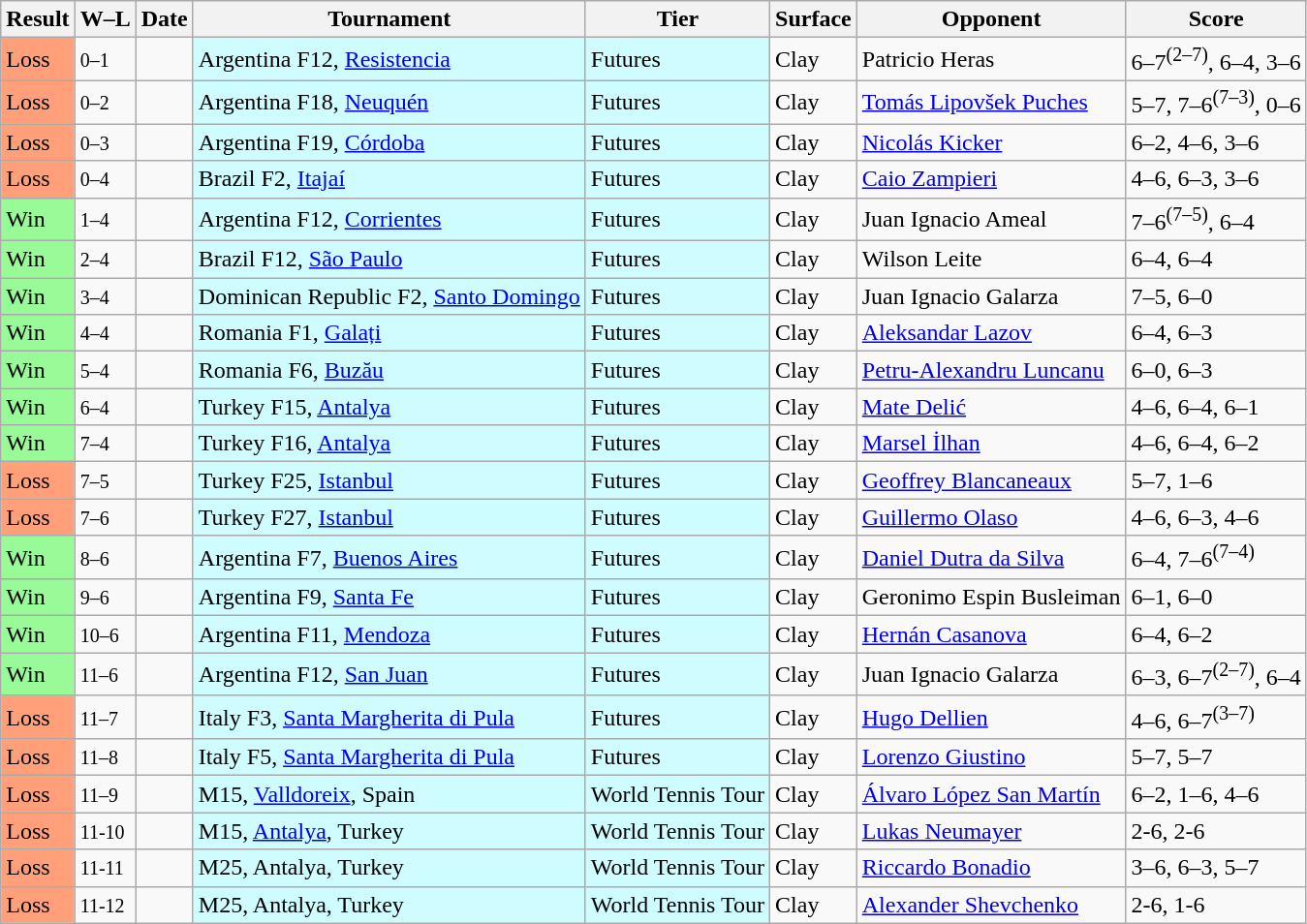<table class="sortable wikitable">
<tr>
<th>Result</th>
<th class="unsortable">W–L</th>
<th>Date</th>
<th>Tournament</th>
<th>Tier</th>
<th>Surface</th>
<th>Opponent</th>
<th class="unsortable">Score</th>
</tr>
<tr>
<td bgcolor=FFA07A>Loss</td>
<td><small>0–1</small></td>
<td></td>
<td style="background:#cffcff;">Argentina F12, <a href='#'>Resistencia</a></td>
<td style="background:#cffcff;">Futures</td>
<td>Clay</td>
<td> Patricio Heras</td>
<td>6–7<sup>(2–7)</sup>, 6–4, 3–6</td>
</tr>
<tr>
<td bgcolor=FFA07A>Loss</td>
<td><small>0–2</small></td>
<td></td>
<td style="background:#cffcff;">Argentina F18, <a href='#'>Neuquén</a></td>
<td style="background:#cffcff;">Futures</td>
<td>Clay</td>
<td> <a href='#'>Tomás Lipovšek Puches</a></td>
<td>5–7, 7–6<sup>(7–3)</sup>, 0–6</td>
</tr>
<tr>
<td bgcolor=FFA07A>Loss</td>
<td><small>0–3</small></td>
<td></td>
<td style="background:#cffcff;">Argentina F19, <a href='#'>Córdoba</a></td>
<td style="background:#cffcff;">Futures</td>
<td>Clay</td>
<td> <a href='#'>Nicolás Kicker</a></td>
<td>6–2, 4–6, 3–6</td>
</tr>
<tr>
<td bgcolor=FFA07A>Loss</td>
<td><small>0–4</small></td>
<td></td>
<td style="background:#cffcff;">Brazil F2, <a href='#'>Itajaí</a></td>
<td style="background:#cffcff;">Futures</td>
<td>Clay</td>
<td> <a href='#'>Caio Zampieri</a></td>
<td>4–6, 6–3, 3–6</td>
</tr>
<tr>
<td bgcolor=98fb98>Win</td>
<td><small>1–4</small></td>
<td></td>
<td style="background:#cffcff;">Argentina F12, <a href='#'>Corrientes</a></td>
<td style="background:#cffcff;">Futures</td>
<td>Clay</td>
<td> Juan Ignacio Ameal</td>
<td>7–6<sup>(7–5)</sup>, 6–4</td>
</tr>
<tr>
<td bgcolor=98fb98>Win</td>
<td><small>2–4</small></td>
<td></td>
<td style="background:#cffcff;">Brazil F12, <a href='#'>São Paulo</a></td>
<td style="background:#cffcff;">Futures</td>
<td>Clay</td>
<td> Wilson Leite</td>
<td>6–4, 6–4</td>
</tr>
<tr>
<td bgcolor=98fb98>Win</td>
<td><small>3–4</small></td>
<td></td>
<td style="background:#cffcff;">Dominican Republic F2, <a href='#'>Santo Domingo</a></td>
<td style="background:#cffcff;">Futures</td>
<td>Clay</td>
<td> Juan Ignacio Galarza</td>
<td>7–5, 6–0</td>
</tr>
<tr>
<td bgcolor=98fb98>Win</td>
<td><small>4–4</small></td>
<td></td>
<td style="background:#cffcff;">Romania F1, <a href='#'>Galați</a></td>
<td style="background:#cffcff;">Futures</td>
<td>Clay</td>
<td> <a href='#'>Aleksandar Lazov</a></td>
<td>6–4, 6–3</td>
</tr>
<tr>
<td bgcolor=98fb98>Win</td>
<td><small>5–4</small></td>
<td></td>
<td style="background:#cffcff;">Romania F6, <a href='#'>Buzău</a></td>
<td style="background:#cffcff;">Futures</td>
<td>Clay</td>
<td> <a href='#'>Petru-Alexandru Luncanu</a></td>
<td>6–0, 6–3</td>
</tr>
<tr>
<td bgcolor=98fb98>Win</td>
<td><small>6–4</small></td>
<td></td>
<td style="background:#cffcff;">Turkey F15, <a href='#'>Antalya</a></td>
<td style="background:#cffcff;">Futures</td>
<td>Clay</td>
<td> <a href='#'>Mate Delić</a></td>
<td>4–6, 6–4, 6–1</td>
</tr>
<tr>
<td bgcolor=98fb98>Win</td>
<td><small>7–4</small></td>
<td></td>
<td style="background:#cffcff;">Turkey F16, <a href='#'>Antalya</a></td>
<td style="background:#cffcff;">Futures</td>
<td>Clay</td>
<td> <a href='#'>Marsel İlhan</a></td>
<td>4–6, 6–4, 6–2</td>
</tr>
<tr>
<td bgcolor=FFA07A>Loss</td>
<td><small>7–5</small></td>
<td></td>
<td style="background:#cffcff;">Turkey F25, <a href='#'>Istanbul</a></td>
<td style="background:#cffcff;">Futures</td>
<td>Clay</td>
<td> <a href='#'>Geoffrey Blancaneaux</a></td>
<td>5–7, 1–6</td>
</tr>
<tr>
<td bgcolor=FFA07A>Loss</td>
<td><small>7–6</small></td>
<td></td>
<td style="background:#cffcff;">Turkey F27, <a href='#'>Istanbul</a></td>
<td style="background:#cffcff;">Futures</td>
<td>Clay</td>
<td> <a href='#'>Guillermo Olaso</a></td>
<td>4–6, 6–3, 4–6</td>
</tr>
<tr>
<td bgcolor=98fb98>Win</td>
<td><small>8–6</small></td>
<td></td>
<td style="background:#cffcff;">Argentina F7, <a href='#'>Buenos Aires</a></td>
<td style="background:#cffcff;">Futures</td>
<td>Clay</td>
<td> <a href='#'>Daniel Dutra da Silva</a></td>
<td>6–4, 7–6<sup>(7–4)</sup></td>
</tr>
<tr>
<td bgcolor=98fb98>Win</td>
<td><small>9–6</small></td>
<td></td>
<td style="background:#cffcff;">Argentina F9, <a href='#'>Santa Fe</a></td>
<td style="background:#cffcff;">Futures</td>
<td>Clay</td>
<td> Geronimo Espin Busleiman</td>
<td>6–1, 6–0</td>
</tr>
<tr>
<td bgcolor=98fb98>Win</td>
<td><small>10–6</small></td>
<td></td>
<td style="background:#cffcff;">Argentina F11, <a href='#'>Mendoza</a></td>
<td style="background:#cffcff;">Futures</td>
<td>Clay</td>
<td> <a href='#'>Hernán Casanova</a></td>
<td>6–4, 6–2</td>
</tr>
<tr>
<td bgcolor=98fb98>Win</td>
<td><small>11–6</small></td>
<td></td>
<td style="background:#cffcff;">Argentina F12, <a href='#'>San Juan</a></td>
<td style="background:#cffcff;">Futures</td>
<td>Clay</td>
<td> Juan Ignacio Galarza</td>
<td>6–3, 6–7<sup>(2–7)</sup>, 6–4</td>
</tr>
<tr>
<td bgcolor=FFA07A>Loss</td>
<td><small>11–7</small></td>
<td></td>
<td style="background:#cffcff;">Italy F3, <a href='#'>Santa Margherita di Pula</a></td>
<td style="background:#cffcff;">Futures</td>
<td>Clay</td>
<td> <a href='#'>Hugo Dellien</a></td>
<td>4–6, 6–7<sup>(3–7)</sup></td>
</tr>
<tr>
<td bgcolor=FFA07A>Loss</td>
<td><small>11–8</small></td>
<td></td>
<td style="background:#cffcff;">Italy F5, <a href='#'>Santa Margherita di Pula</a></td>
<td style="background:#cffcff;">Futures</td>
<td>Clay</td>
<td> <a href='#'>Lorenzo Giustino</a></td>
<td>5–7, 5–7</td>
</tr>
<tr>
<td bgcolor=FFA07A>Loss</td>
<td><small>11–9</small></td>
<td></td>
<td style="background:#cffcff;">M15, <a href='#'>Valldoreix</a>, Spain</td>
<td style="background:#cffcff;">World Tennis Tour</td>
<td>Clay</td>
<td> <a href='#'>Álvaro López San Martín</a></td>
<td>6–2, 1–6, 4–6</td>
</tr>
<tr>
<td bgcolor=FFA07A>Loss</td>
<td><small>11-10</small></td>
<td></td>
<td style="background:#cffcff;">M15, <a href='#'>Antalya</a>, Turkey</td>
<td style="background:#cffcff;">World Tennis Tour</td>
<td>Clay</td>
<td> <a href='#'>Lukas Neumayer</a></td>
<td>2-6, 2-6</td>
</tr>
<tr>
<td bgcolor=FFA07A>Loss</td>
<td><small>11-11</small></td>
<td></td>
<td style="background:#cffcff;">M25, Antalya, Turkey</td>
<td style="background:#cffcff;">World Tennis Tour</td>
<td>Clay</td>
<td> <a href='#'>Riccardo Bonadio</a></td>
<td>3–6, 6–3, 5–7</td>
</tr>
<tr>
<td bgcolor=FFA07A>Loss</td>
<td><small>11-12</small></td>
<td></td>
<td style="background:#cffcff;">M25, Antalya, Turkey</td>
<td style="background:#cffcff;">World Tennis Tour</td>
<td>Clay</td>
<td> <a href='#'>Alexander Shevchenko</a></td>
<td>2-6, 1-6</td>
</tr>
</table>
